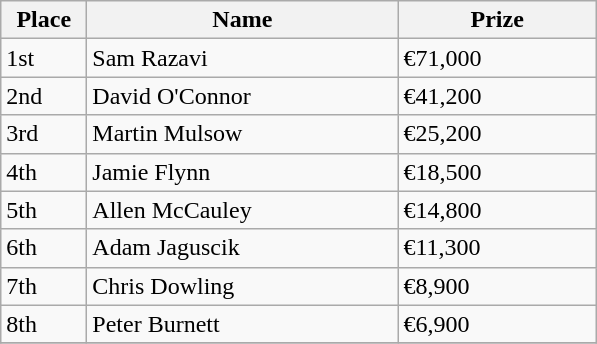<table class="wikitable">
<tr>
<th width="50">Place</th>
<th width="200">Name</th>
<th width="125">Prize</th>
</tr>
<tr>
<td>1st</td>
<td> Sam Razavi</td>
<td>€71,000</td>
</tr>
<tr>
<td>2nd</td>
<td> David O'Connor</td>
<td>€41,200</td>
</tr>
<tr>
<td>3rd</td>
<td> Martin Mulsow</td>
<td>€25,200</td>
</tr>
<tr>
<td>4th</td>
<td> Jamie Flynn</td>
<td>€18,500</td>
</tr>
<tr>
<td>5th</td>
<td> Allen McCauley</td>
<td>€14,800</td>
</tr>
<tr>
<td>6th</td>
<td> Adam Jaguscik</td>
<td>€11,300</td>
</tr>
<tr>
<td>7th</td>
<td> Chris Dowling</td>
<td>€8,900</td>
</tr>
<tr>
<td>8th</td>
<td> Peter Burnett</td>
<td>€6,900</td>
</tr>
<tr>
</tr>
</table>
